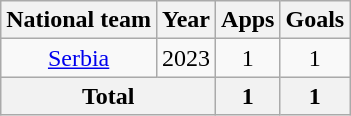<table class="wikitable" style="text-align:center">
<tr>
<th>National team</th>
<th>Year</th>
<th>Apps</th>
<th>Goals</th>
</tr>
<tr>
<td rowspan="1"><a href='#'>Serbia</a></td>
<td>2023</td>
<td>1</td>
<td>1</td>
</tr>
<tr>
<th colspan="2">Total</th>
<th>1</th>
<th>1</th>
</tr>
</table>
